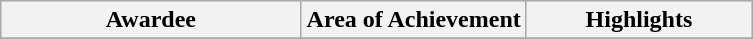<table class="wikitable">
<tr style="background:#b0e0e6; text-align:center;">
<th style="width:40%;"><strong>Awardee</strong></th>
<th style="width:30%;"><strong>Area of Achievement</strong></th>
<th style="width:30%;"><strong>Highlights</strong></th>
</tr>
<tr>
</tr>
</table>
